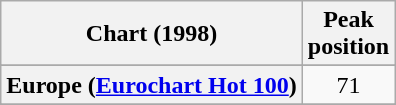<table class="wikitable sortable plainrowheaders" style="text-align:center">
<tr>
<th>Chart (1998)</th>
<th>Peak<br>position</th>
</tr>
<tr>
</tr>
<tr>
<th scope="row">Europe (<a href='#'>Eurochart Hot 100</a>)</th>
<td>71</td>
</tr>
<tr>
</tr>
<tr>
</tr>
<tr>
</tr>
<tr>
</tr>
<tr>
</tr>
</table>
